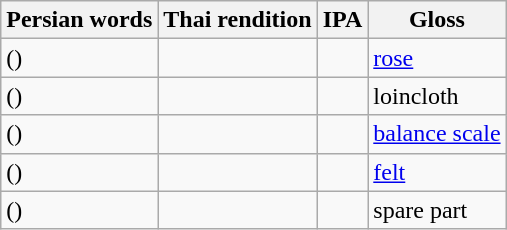<table class="wikitable">
<tr>
<th>Persian words</th>
<th>Thai rendition</th>
<th>IPA</th>
<th>Gloss</th>
</tr>
<tr>
<td> ()</td>
<td></td>
<td></td>
<td><a href='#'>rose</a></td>
</tr>
<tr>
<td> ()</td>
<td></td>
<td></td>
<td>loincloth</td>
</tr>
<tr>
<td> ()</td>
<td></td>
<td></td>
<td><a href='#'>balance scale</a></td>
</tr>
<tr>
<td> ()</td>
<td></td>
<td></td>
<td><a href='#'>felt</a></td>
</tr>
<tr>
<td> ()</td>
<td></td>
<td></td>
<td>spare part</td>
</tr>
</table>
